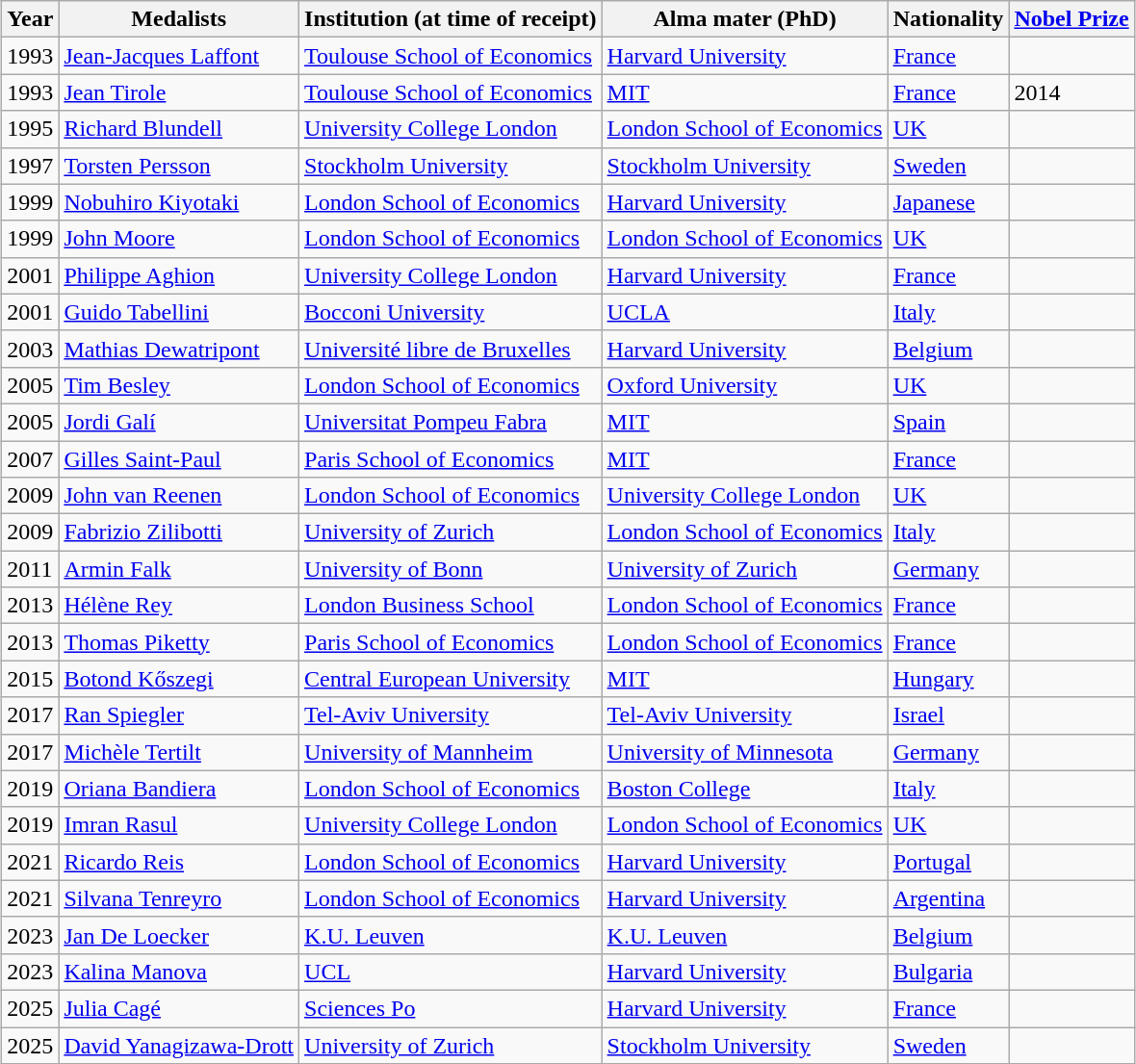<table class="wikitable sortable" style="margin: 1ex auto 1ex auto">
<tr>
<th class="sortable">Year</th>
<th class="unsortable">Medalists</th>
<th class="sortable">Institution (at time of receipt)</th>
<th class="sortable">Alma mater (PhD)</th>
<th class="sortable">Nationality</th>
<th class="unsortable"><a href='#'>Nobel Prize</a></th>
</tr>
<tr>
<td>1993</td>
<td><a href='#'>Jean-Jacques Laffont</a></td>
<td><a href='#'>Toulouse School of Economics</a></td>
<td><a href='#'>Harvard University</a></td>
<td><a href='#'>France</a></td>
<td></td>
</tr>
<tr>
<td>1993</td>
<td><a href='#'>Jean Tirole</a></td>
<td><a href='#'>Toulouse School of Economics</a></td>
<td><a href='#'>MIT</a></td>
<td><a href='#'>France</a></td>
<td>2014</td>
</tr>
<tr>
<td>1995</td>
<td><a href='#'>Richard Blundell</a></td>
<td><a href='#'>University College London</a></td>
<td><a href='#'>London School of Economics</a></td>
<td><a href='#'>UK</a></td>
<td></td>
</tr>
<tr>
<td>1997</td>
<td><a href='#'>Torsten Persson</a></td>
<td><a href='#'>Stockholm University</a></td>
<td><a href='#'>Stockholm University</a></td>
<td><a href='#'>Sweden</a></td>
<td></td>
</tr>
<tr>
<td>1999</td>
<td><a href='#'>Nobuhiro Kiyotaki</a></td>
<td><a href='#'>London School of Economics</a></td>
<td><a href='#'>Harvard University</a></td>
<td><a href='#'>Japanese</a></td>
<td></td>
</tr>
<tr>
<td>1999</td>
<td><a href='#'>John Moore</a></td>
<td><a href='#'>London School of Economics</a></td>
<td><a href='#'>London School of Economics</a></td>
<td><a href='#'>UK</a></td>
<td></td>
</tr>
<tr>
<td>2001</td>
<td><a href='#'>Philippe Aghion</a></td>
<td><a href='#'>University College London</a></td>
<td><a href='#'>Harvard University</a></td>
<td><a href='#'>France</a></td>
<td></td>
</tr>
<tr>
<td>2001</td>
<td><a href='#'>Guido Tabellini</a></td>
<td><a href='#'>Bocconi University</a></td>
<td><a href='#'>UCLA</a></td>
<td><a href='#'>Italy</a></td>
<td></td>
</tr>
<tr>
<td>2003</td>
<td><a href='#'>Mathias Dewatripont</a></td>
<td><a href='#'>Université libre de Bruxelles</a></td>
<td><a href='#'>Harvard University</a></td>
<td><a href='#'>Belgium</a></td>
<td></td>
</tr>
<tr>
<td>2005</td>
<td><a href='#'>Tim Besley</a></td>
<td><a href='#'>London School of Economics</a></td>
<td><a href='#'>Oxford University</a></td>
<td><a href='#'>UK</a></td>
<td></td>
</tr>
<tr>
<td>2005</td>
<td><a href='#'>Jordi Galí</a></td>
<td><a href='#'>Universitat Pompeu Fabra</a></td>
<td><a href='#'>MIT</a></td>
<td><a href='#'>Spain</a></td>
<td></td>
</tr>
<tr>
<td>2007</td>
<td><a href='#'>Gilles Saint-Paul</a></td>
<td><a href='#'>Paris School of Economics</a></td>
<td><a href='#'>MIT</a></td>
<td><a href='#'>France</a></td>
<td></td>
</tr>
<tr>
<td>2009</td>
<td><a href='#'>John van Reenen</a></td>
<td><a href='#'>London School of Economics</a></td>
<td><a href='#'>University College London</a></td>
<td><a href='#'>UK</a></td>
<td></td>
</tr>
<tr>
<td>2009</td>
<td><a href='#'>Fabrizio Zilibotti</a></td>
<td><a href='#'>University of Zurich</a></td>
<td><a href='#'>London School of Economics</a></td>
<td><a href='#'>Italy</a></td>
<td></td>
</tr>
<tr>
<td>2011</td>
<td><a href='#'>Armin Falk</a></td>
<td><a href='#'>University of Bonn</a></td>
<td><a href='#'>University of Zurich</a></td>
<td><a href='#'>Germany</a></td>
<td></td>
</tr>
<tr>
<td>2013</td>
<td><a href='#'>Hélène Rey</a></td>
<td><a href='#'>London Business School</a></td>
<td><a href='#'>London School of Economics</a></td>
<td><a href='#'>France</a></td>
<td></td>
</tr>
<tr>
<td>2013</td>
<td><a href='#'>Thomas Piketty</a></td>
<td><a href='#'>Paris School of Economics</a></td>
<td><a href='#'>London School of Economics</a></td>
<td><a href='#'>France</a></td>
<td></td>
</tr>
<tr>
<td>2015</td>
<td><a href='#'>Botond Kőszegi</a></td>
<td><a href='#'>Central European University</a></td>
<td><a href='#'>MIT</a></td>
<td><a href='#'>Hungary</a></td>
<td></td>
</tr>
<tr>
<td>2017</td>
<td><a href='#'>Ran Spiegler</a></td>
<td><a href='#'>Tel-Aviv University</a></td>
<td><a href='#'>Tel-Aviv University</a></td>
<td><a href='#'>Israel</a></td>
<td></td>
</tr>
<tr>
<td>2017</td>
<td><a href='#'>Michèle Tertilt</a></td>
<td><a href='#'>University of Mannheim</a></td>
<td><a href='#'>University of Minnesota</a></td>
<td><a href='#'>Germany</a></td>
<td></td>
</tr>
<tr>
<td>2019</td>
<td><a href='#'>Oriana Bandiera</a></td>
<td><a href='#'>London School of Economics</a></td>
<td><a href='#'>Boston College</a></td>
<td><a href='#'>Italy</a></td>
<td></td>
</tr>
<tr>
<td>2019</td>
<td><a href='#'>Imran Rasul</a></td>
<td><a href='#'>University College London</a></td>
<td><a href='#'>London School of Economics</a></td>
<td><a href='#'>UK</a></td>
<td></td>
</tr>
<tr>
<td>2021</td>
<td><a href='#'>Ricardo Reis</a></td>
<td><a href='#'>London School of Economics</a></td>
<td><a href='#'>Harvard University</a></td>
<td><a href='#'>Portugal</a></td>
<td></td>
</tr>
<tr>
<td>2021</td>
<td><a href='#'>Silvana Tenreyro</a></td>
<td><a href='#'>London School of Economics</a></td>
<td><a href='#'>Harvard University</a></td>
<td><a href='#'>Argentina</a></td>
<td></td>
</tr>
<tr>
<td>2023</td>
<td><a href='#'>Jan De Loecker</a></td>
<td><a href='#'>K.U. Leuven</a></td>
<td><a href='#'>K.U. Leuven</a></td>
<td><a href='#'>Belgium</a></td>
<td></td>
</tr>
<tr>
<td>2023</td>
<td><a href='#'>Kalina Manova</a></td>
<td><a href='#'>UCL</a></td>
<td><a href='#'>Harvard University</a></td>
<td><a href='#'>Bulgaria</a></td>
<td></td>
</tr>
<tr>
<td>2025</td>
<td><a href='#'>Julia Cagé</a></td>
<td><a href='#'>Sciences Po</a></td>
<td><a href='#'>Harvard University</a></td>
<td><a href='#'>France</a></td>
<td></td>
</tr>
<tr>
<td>2025</td>
<td><a href='#'>David Yanagizawa-Drott</a></td>
<td><a href='#'>University of Zurich</a></td>
<td><a href='#'>Stockholm University</a></td>
<td><a href='#'>Sweden</a></td>
<td></td>
</tr>
</table>
